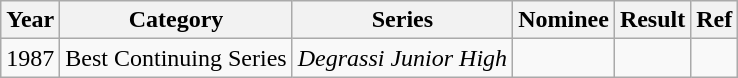<table class="wikitable">
<tr>
<th>Year</th>
<th>Category</th>
<th>Series</th>
<th>Nominee</th>
<th>Result</th>
<th>Ref</th>
</tr>
<tr>
<td>1987</td>
<td>Best Continuing Series</td>
<td><em>Degrassi Junior High</em></td>
<td></td>
<td></td>
<td></td>
</tr>
</table>
